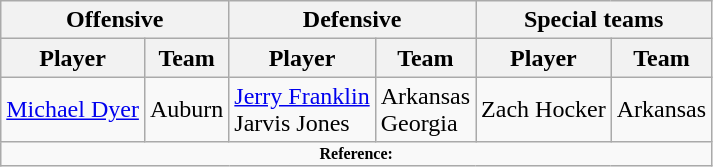<table class="wikitable" border="1">
<tr>
<th colspan="2">Offensive</th>
<th colspan="2">Defensive</th>
<th colspan="2">Special teams</th>
</tr>
<tr>
<th>Player</th>
<th>Team</th>
<th>Player</th>
<th>Team</th>
<th>Player</th>
<th>Team</th>
</tr>
<tr>
<td><a href='#'>Michael Dyer</a></td>
<td>Auburn</td>
<td><a href='#'>Jerry Franklin</a><br>Jarvis Jones</td>
<td>Arkansas<br>Georgia</td>
<td>Zach Hocker</td>
<td>Arkansas</td>
</tr>
<tr>
<td colspan="6" style="font-size: 8pt" align="center"><strong>Reference:</strong></td>
</tr>
</table>
